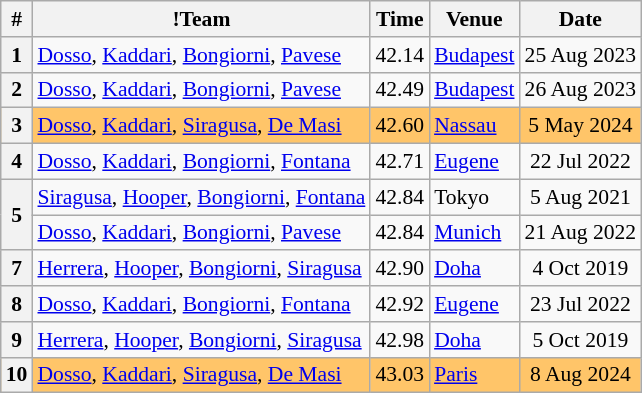<table class="wikitable" style="font-size:90%; text-align:center;">
<tr>
<th>#</th>
<th>!Team</th>
<th>Time</th>
<th>Venue</th>
<th>Date</th>
</tr>
<tr>
<th>1</th>
<td align="left"><a href='#'>Dosso</a>, <a href='#'>Kaddari</a>, <a href='#'>Bongiorni</a>, <a href='#'>Pavese</a></td>
<td>42.14</td>
<td align="left"> <a href='#'>Budapest</a></td>
<td>25 Aug 2023</td>
</tr>
<tr>
<th>2</th>
<td align="left"><a href='#'>Dosso</a>, <a href='#'>Kaddari</a>, <a href='#'>Bongiorni</a>, <a href='#'>Pavese</a></td>
<td>42.49</td>
<td align="left"> <a href='#'>Budapest</a></td>
<td>26 Aug 2023</td>
</tr>
<tr bgcolor=ffc569>
<th>3</th>
<td align="left"><a href='#'>Dosso</a>, <a href='#'>Kaddari</a>, <a href='#'>Siragusa</a>, <a href='#'>De Masi</a></td>
<td>42.60</td>
<td align="left"> <a href='#'>Nassau</a></td>
<td>5 May 2024</td>
</tr>
<tr>
<th>4</th>
<td align="left"><a href='#'>Dosso</a>, <a href='#'>Kaddari</a>, <a href='#'>Bongiorni</a>, <a href='#'>Fontana</a></td>
<td>42.71</td>
<td align="left"> <a href='#'>Eugene</a></td>
<td>22 Jul 2022</td>
</tr>
<tr>
<th rowspan=2>5</th>
<td align="left"><a href='#'>Siragusa</a>, <a href='#'>Hooper</a>, <a href='#'>Bongiorni</a>, <a href='#'>Fontana</a></td>
<td>42.84</td>
<td align="left"> Tokyo</td>
<td>5 Aug 2021</td>
</tr>
<tr>
<td align="left"><a href='#'>Dosso</a>, <a href='#'>Kaddari</a>, <a href='#'>Bongiorni</a>, <a href='#'>Pavese</a></td>
<td>42.84</td>
<td align="left"> <a href='#'>Munich</a></td>
<td>21 Aug 2022</td>
</tr>
<tr>
<th>7</th>
<td align="left"><a href='#'>Herrera</a>, <a href='#'>Hooper</a>, <a href='#'>Bongiorni</a>, <a href='#'>Siragusa</a></td>
<td>42.90</td>
<td align="left"> <a href='#'>Doha</a></td>
<td>4 Oct 2019</td>
</tr>
<tr>
<th>8</th>
<td align="left"><a href='#'>Dosso</a>, <a href='#'>Kaddari</a>, <a href='#'>Bongiorni</a>, <a href='#'>Fontana</a></td>
<td>42.92</td>
<td align="left"> <a href='#'>Eugene</a></td>
<td>23 Jul 2022</td>
</tr>
<tr>
<th>9</th>
<td align="left"><a href='#'>Herrera</a>, <a href='#'>Hooper</a>, <a href='#'>Bongiorni</a>, <a href='#'>Siragusa</a></td>
<td>42.98</td>
<td align="left"> <a href='#'>Doha</a></td>
<td>5 Oct 2019</td>
</tr>
<tr bgcolor=ffc569>
<th>10</th>
<td align="left"><a href='#'>Dosso</a>, <a href='#'>Kaddari</a>, <a href='#'>Siragusa</a>, <a href='#'>De Masi</a></td>
<td>43.03</td>
<td align="left"> <a href='#'>Paris</a></td>
<td>8 Aug 2024</td>
</tr>
</table>
